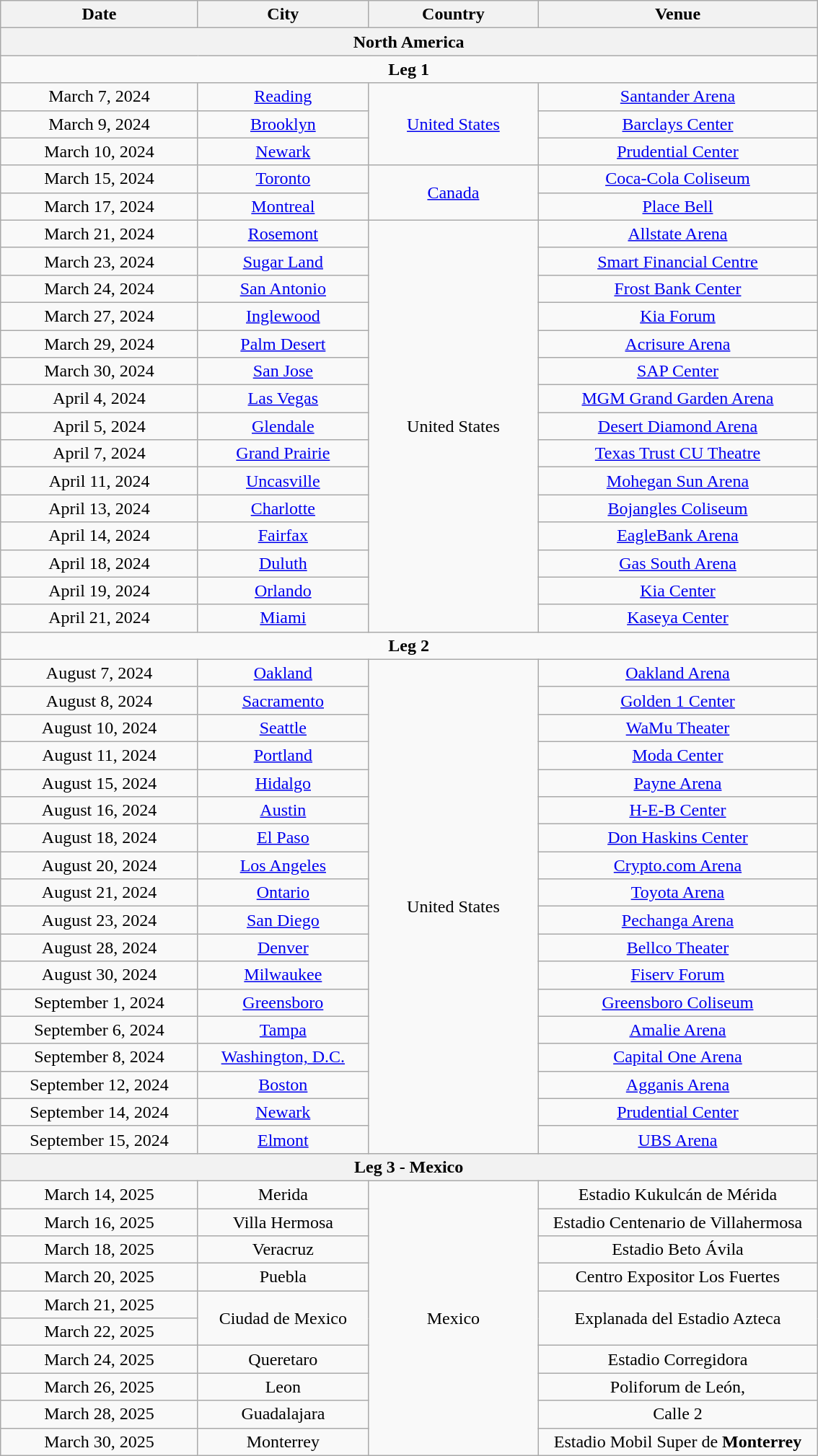<table class="wikitable" style="text-align:center;">
<tr>
<th style="width:175px;">Date</th>
<th style="width:150px;">City</th>
<th style="width:150px;">Country</th>
<th style="width:250px;">Venue</th>
</tr>
<tr>
<th colspan="4">North America</th>
</tr>
<tr>
<td colspan="4"><strong>Leg 1</strong></td>
</tr>
<tr>
<td>March 7, 2024</td>
<td><a href='#'>Reading</a></td>
<td rowspan="3"><a href='#'>United States</a></td>
<td><a href='#'>Santander Arena</a></td>
</tr>
<tr>
<td>March 9, 2024</td>
<td><a href='#'>Brooklyn</a></td>
<td><a href='#'>Barclays Center</a></td>
</tr>
<tr>
<td>March 10, 2024</td>
<td><a href='#'>Newark</a></td>
<td><a href='#'>Prudential Center</a></td>
</tr>
<tr>
<td>March 15, 2024</td>
<td><a href='#'>Toronto</a></td>
<td rowspan="2"><a href='#'>Canada</a></td>
<td><a href='#'>Coca-Cola Coliseum</a></td>
</tr>
<tr>
<td>March 17, 2024</td>
<td><a href='#'>Montreal</a></td>
<td><a href='#'>Place Bell</a></td>
</tr>
<tr>
<td>March 21, 2024</td>
<td><a href='#'>Rosemont</a></td>
<td rowspan="15">United States</td>
<td><a href='#'>Allstate Arena</a></td>
</tr>
<tr>
<td>March 23, 2024</td>
<td><a href='#'>Sugar Land</a></td>
<td><a href='#'>Smart Financial Centre</a></td>
</tr>
<tr>
<td>March 24, 2024</td>
<td><a href='#'>San Antonio</a></td>
<td><a href='#'>Frost Bank Center</a></td>
</tr>
<tr>
<td>March 27, 2024</td>
<td><a href='#'>Inglewood</a></td>
<td><a href='#'>Kia Forum</a></td>
</tr>
<tr>
<td>March 29, 2024</td>
<td><a href='#'>Palm Desert</a></td>
<td><a href='#'>Acrisure Arena</a></td>
</tr>
<tr>
<td>March 30, 2024</td>
<td><a href='#'>San Jose</a></td>
<td><a href='#'>SAP Center</a></td>
</tr>
<tr>
<td>April 4, 2024</td>
<td><a href='#'>Las Vegas</a></td>
<td><a href='#'>MGM Grand Garden Arena</a></td>
</tr>
<tr>
<td>April 5, 2024</td>
<td><a href='#'>Glendale</a></td>
<td><a href='#'>Desert Diamond Arena</a></td>
</tr>
<tr>
<td>April 7, 2024</td>
<td><a href='#'>Grand Prairie</a></td>
<td><a href='#'>Texas Trust CU Theatre</a></td>
</tr>
<tr>
<td>April 11, 2024</td>
<td><a href='#'>Uncasville</a></td>
<td><a href='#'>Mohegan Sun Arena</a></td>
</tr>
<tr>
<td>April 13, 2024</td>
<td><a href='#'>Charlotte</a></td>
<td><a href='#'>Bojangles Coliseum</a></td>
</tr>
<tr>
<td>April 14, 2024</td>
<td><a href='#'>Fairfax</a></td>
<td><a href='#'>EagleBank Arena</a></td>
</tr>
<tr>
<td>April 18, 2024</td>
<td><a href='#'>Duluth</a></td>
<td><a href='#'>Gas South Arena</a></td>
</tr>
<tr>
<td>April 19, 2024</td>
<td><a href='#'>Orlando</a></td>
<td><a href='#'>Kia Center</a></td>
</tr>
<tr>
<td>April 21, 2024</td>
<td><a href='#'>Miami</a></td>
<td><a href='#'>Kaseya Center</a></td>
</tr>
<tr>
<td colspan="4"><strong>Leg 2</strong></td>
</tr>
<tr>
<td>August 7, 2024</td>
<td><a href='#'>Oakland</a></td>
<td rowspan="18">United States</td>
<td><a href='#'>Oakland Arena</a></td>
</tr>
<tr>
<td>August 8, 2024</td>
<td><a href='#'>Sacramento</a></td>
<td><a href='#'>Golden 1 Center</a></td>
</tr>
<tr>
<td>August 10, 2024</td>
<td><a href='#'>Seattle</a></td>
<td><a href='#'>WaMu Theater</a></td>
</tr>
<tr>
<td>August 11, 2024</td>
<td><a href='#'>Portland</a></td>
<td><a href='#'>Moda Center</a></td>
</tr>
<tr>
<td>August 15, 2024</td>
<td><a href='#'>Hidalgo</a></td>
<td><a href='#'>Payne Arena</a></td>
</tr>
<tr>
<td>August 16, 2024</td>
<td><a href='#'>Austin</a></td>
<td><a href='#'>H-E-B Center</a></td>
</tr>
<tr>
<td>August 18, 2024</td>
<td><a href='#'>El Paso</a></td>
<td><a href='#'>Don Haskins Center</a></td>
</tr>
<tr>
<td>August 20, 2024</td>
<td><a href='#'>Los Angeles</a></td>
<td><a href='#'>Crypto.com Arena</a></td>
</tr>
<tr>
<td>August 21, 2024</td>
<td><a href='#'>Ontario</a></td>
<td><a href='#'>Toyota Arena</a></td>
</tr>
<tr>
<td>August 23, 2024</td>
<td><a href='#'>San Diego</a></td>
<td><a href='#'>Pechanga Arena</a></td>
</tr>
<tr>
<td>August 28, 2024</td>
<td><a href='#'>Denver</a></td>
<td><a href='#'>Bellco Theater</a></td>
</tr>
<tr>
<td>August 30, 2024</td>
<td><a href='#'>Milwaukee</a></td>
<td><a href='#'>Fiserv Forum</a></td>
</tr>
<tr>
<td>September 1, 2024</td>
<td><a href='#'>Greensboro</a></td>
<td><a href='#'>Greensboro Coliseum</a></td>
</tr>
<tr>
<td>September 6, 2024</td>
<td><a href='#'>Tampa</a></td>
<td><a href='#'>Amalie Arena</a></td>
</tr>
<tr>
<td>September 8, 2024</td>
<td><a href='#'>Washington, D.C.</a></td>
<td><a href='#'>Capital One Arena</a></td>
</tr>
<tr>
<td>September 12, 2024</td>
<td><a href='#'>Boston</a></td>
<td><a href='#'>Agganis Arena</a></td>
</tr>
<tr>
<td>September 14, 2024</td>
<td><a href='#'>Newark</a></td>
<td><a href='#'>Prudential Center</a></td>
</tr>
<tr>
<td>September 15, 2024</td>
<td><a href='#'>Elmont</a></td>
<td><a href='#'>UBS Arena</a></td>
</tr>
<tr>
<th colspan="4">Leg 3 - Mexico</th>
</tr>
<tr>
<td>March 14, 2025</td>
<td>Merida</td>
<td rowspan="10">Mexico</td>
<td>Estadio Kukulcán de Mérida</td>
</tr>
<tr>
<td>March 16, 2025</td>
<td>Villa Hermosa</td>
<td>Estadio Centenario de Villahermosa</td>
</tr>
<tr>
<td>March 18, 2025</td>
<td>Veracruz</td>
<td>Estadio Beto Ávila</td>
</tr>
<tr>
<td>March 20, 2025</td>
<td>Puebla</td>
<td>Centro Expositor Los Fuertes</td>
</tr>
<tr>
<td>March 21, 2025</td>
<td rowspan="2">Ciudad de Mexico</td>
<td rowspan="2">Explanada del Estadio Azteca</td>
</tr>
<tr>
<td>March 22, 2025</td>
</tr>
<tr>
<td>March 24, 2025</td>
<td>Queretaro</td>
<td>Estadio Corregidora</td>
</tr>
<tr>
<td>March 26, 2025</td>
<td>Leon</td>
<td>Poliforum de León,</td>
</tr>
<tr>
<td>March 28, 2025</td>
<td>Guadalajara</td>
<td>Calle 2</td>
</tr>
<tr>
<td>March 30, 2025</td>
<td>Monterrey</td>
<td>Estadio Mobil Super de <strong>Monterrey</strong></td>
</tr>
</table>
